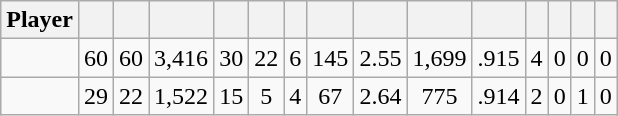<table class="wikitable sortable" style="text-align:center;">
<tr>
<th>Player</th>
<th></th>
<th></th>
<th></th>
<th></th>
<th></th>
<th></th>
<th></th>
<th></th>
<th></th>
<th></th>
<th></th>
<th></th>
<th></th>
<th></th>
</tr>
<tr>
<td style=white-space:nowrap></td>
<td>60</td>
<td>60</td>
<td>3,416</td>
<td>30</td>
<td>22</td>
<td>6</td>
<td>145</td>
<td>2.55</td>
<td>1,699</td>
<td>.915</td>
<td>4</td>
<td>0</td>
<td>0</td>
<td>0</td>
</tr>
<tr>
<td style=white-space:nowrap></td>
<td>29</td>
<td>22</td>
<td>1,522</td>
<td>15</td>
<td>5</td>
<td>4</td>
<td>67</td>
<td>2.64</td>
<td>775</td>
<td>.914</td>
<td>2</td>
<td>0</td>
<td>1</td>
<td>0</td>
</tr>
</table>
